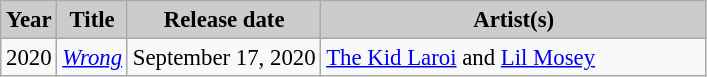<table class="wikitable" style="font-size:95%">
<tr>
<th style="background:#ccc;">Year</th>
<th style="background:#ccc;">Title</th>
<th style="background:#ccc;">Release date</th>
<th style="background:#ccc; width:250px;">Artist(s)</th>
</tr>
<tr>
<td>2020</td>
<td><em><a href='#'>Wrong</a></em></td>
<td>September 17, 2020</td>
<td><a href='#'>The Kid Laroi</a> and <a href='#'>Lil Mosey</a></td>
</tr>
</table>
